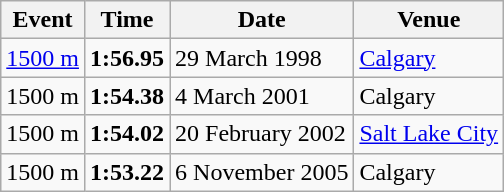<table class='wikitable'>
<tr>
<th>Event</th>
<th>Time</th>
<th>Date</th>
<th>Venue</th>
</tr>
<tr>
<td><a href='#'>1500 m</a></td>
<td><strong>1:56.95</strong></td>
<td>29 March 1998</td>
<td align=left><a href='#'>Calgary</a></td>
</tr>
<tr>
<td>1500 m</td>
<td><strong>1:54.38</strong></td>
<td>4 March 2001</td>
<td align=left>Calgary</td>
</tr>
<tr>
<td>1500 m</td>
<td><strong>1:54.02</strong></td>
<td>20 February 2002</td>
<td align=left><a href='#'>Salt Lake City</a></td>
</tr>
<tr>
<td>1500 m</td>
<td><strong>1:53.22</strong></td>
<td>6 November 2005</td>
<td align=left>Calgary</td>
</tr>
</table>
